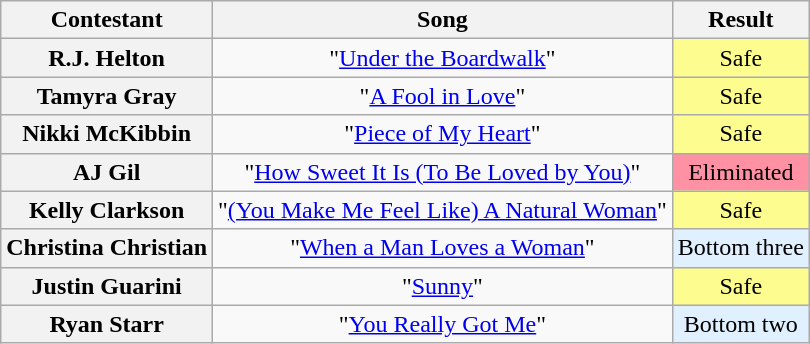<table class="wikitable unsortable" style="text-align:center;">
<tr>
<th scope="col">Contestant</th>
<th scope="col">Song</th>
<th scope="col">Result</th>
</tr>
<tr>
<th scope="row">R.J. Helton</th>
<td>"<a href='#'>Under the Boardwalk</a>"</td>
<td style="background:#FDFC8F;">Safe</td>
</tr>
<tr>
<th scope="row">Tamyra Gray</th>
<td>"<a href='#'>A Fool in Love</a>"</td>
<td style="background:#FDFC8F;">Safe</td>
</tr>
<tr>
<th scope="row">Nikki McKibbin</th>
<td>"<a href='#'>Piece of My Heart</a>"</td>
<td style="background:#FDFC8F;">Safe</td>
</tr>
<tr>
<th scope="row">AJ Gil</th>
<td>"<a href='#'>How Sweet It Is (To Be Loved by You)</a>"</td>
<td bgcolor="FF91A4">Eliminated</td>
</tr>
<tr>
<th scope="row">Kelly Clarkson</th>
<td>"<a href='#'>(You Make Me Feel Like) A Natural Woman</a>"</td>
<td style="background:#FDFC8F;">Safe</td>
</tr>
<tr>
<th scope="row">Christina Christian</th>
<td>"<a href='#'>When a Man Loves a Woman</a>"</td>
<td style="background:#E0F0FF;">Bottom three</td>
</tr>
<tr>
<th scope="row">Justin Guarini</th>
<td>"<a href='#'>Sunny</a>"</td>
<td style="background:#FDFC8F;">Safe</td>
</tr>
<tr>
<th scope="row">Ryan Starr</th>
<td>"<a href='#'>You Really Got Me</a>"</td>
<td style="background:#E0F0FF;">Bottom two</td>
</tr>
</table>
